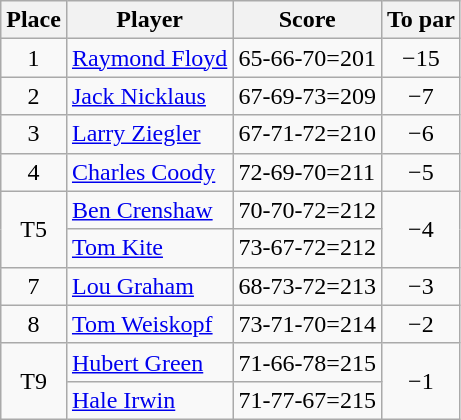<table class="wikitable">
<tr>
<th>Place</th>
<th>Player</th>
<th>Score</th>
<th>To par</th>
</tr>
<tr>
<td align="center">1</td>
<td> <a href='#'>Raymond Floyd</a></td>
<td>65-66-70=201</td>
<td align="center">−15</td>
</tr>
<tr>
<td align="center">2</td>
<td> <a href='#'>Jack Nicklaus</a></td>
<td>67-69-73=209</td>
<td align="center">−7</td>
</tr>
<tr>
<td align="center">3</td>
<td> <a href='#'>Larry Ziegler</a></td>
<td>67-71-72=210</td>
<td align="center">−6</td>
</tr>
<tr>
<td align="center">4</td>
<td> <a href='#'>Charles Coody</a></td>
<td>72-69-70=211</td>
<td align="center">−5</td>
</tr>
<tr>
<td rowspan=2 align="center">T5</td>
<td> <a href='#'>Ben Crenshaw</a></td>
<td>70-70-72=212</td>
<td rowspan=2 align="center">−4</td>
</tr>
<tr>
<td> <a href='#'>Tom Kite</a></td>
<td>73-67-72=212</td>
</tr>
<tr>
<td align="center">7</td>
<td> <a href='#'>Lou Graham</a></td>
<td>68-73-72=213</td>
<td align="center">−3</td>
</tr>
<tr>
<td align="center">8</td>
<td> <a href='#'>Tom Weiskopf</a></td>
<td>73-71-70=214</td>
<td align="center">−2</td>
</tr>
<tr>
<td rowspan=2 align="center">T9</td>
<td> <a href='#'>Hubert Green</a></td>
<td>71-66-78=215</td>
<td rowspan=2 align="center">−1</td>
</tr>
<tr>
<td> <a href='#'>Hale Irwin</a></td>
<td>71-77-67=215</td>
</tr>
</table>
